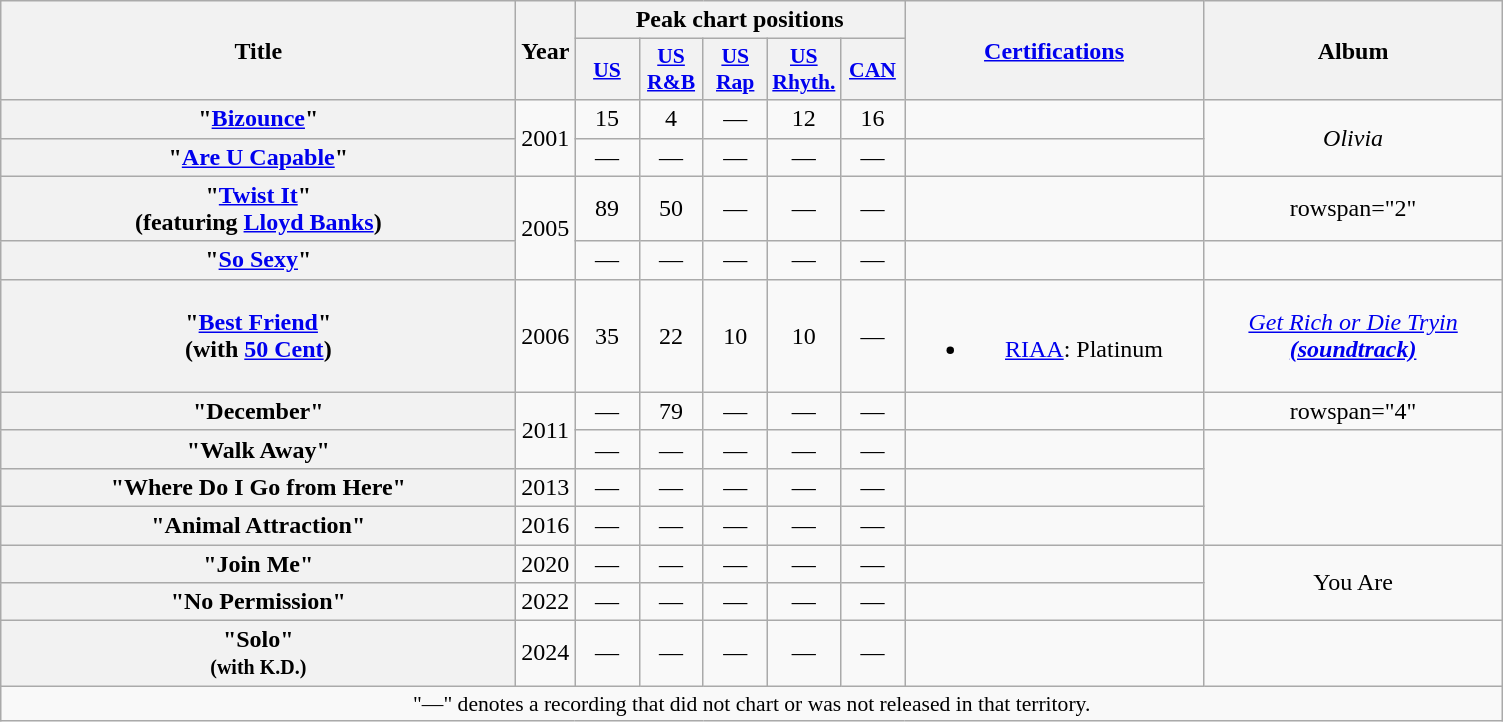<table class="wikitable plainrowheaders" style="text-align:center;">
<tr>
<th scope="col" rowspan="2" style="width:21em;">Title</th>
<th scope="col" rowspan="2" style="width:1em;">Year</th>
<th scope="col" colspan="5">Peak chart positions</th>
<th scope="col" rowspan="2" style="width:12em;"><a href='#'>Certifications</a></th>
<th scope="col" rowspan="2" style="width:12em;">Album</th>
</tr>
<tr>
<th scope="col" style="width:2.5em;font-size:90%;"><a href='#'>US</a><br></th>
<th scope="col" style="width:2.5em;font-size:90%;"><a href='#'>US<br>R&B</a><br></th>
<th scope="col" style="width:2.5em;font-size:90%;"><a href='#'>US<br>Rap</a><br></th>
<th scope="col" style="width:2.5em;font-size:90%;"><a href='#'>US<br>Rhyth.</a><br></th>
<th scope="col" style="width:2.5em;font-size:90%;"><a href='#'>CAN</a><br></th>
</tr>
<tr>
<th scope="row">"<a href='#'>Bizounce</a>"</th>
<td rowspan="2">2001</td>
<td>15</td>
<td>4</td>
<td>—</td>
<td>12</td>
<td>16</td>
<td></td>
<td rowspan="2"><em>Olivia</em></td>
</tr>
<tr>
<th scope="row">"<a href='#'>Are U Capable</a>"</th>
<td>—</td>
<td>—</td>
<td>—</td>
<td>—</td>
<td>—</td>
<td></td>
</tr>
<tr>
<th scope="row">"<a href='#'>Twist It</a>"<br><span>(featuring <a href='#'>Lloyd Banks</a>)</span></th>
<td rowspan="2">2005</td>
<td>89</td>
<td>50</td>
<td>—</td>
<td>—</td>
<td>—</td>
<td></td>
<td>rowspan="2" </td>
</tr>
<tr>
<th scope="row">"<a href='#'>So Sexy</a>"</th>
<td>—</td>
<td>—</td>
<td>—</td>
<td>—</td>
<td>—</td>
<td></td>
</tr>
<tr>
<th scope="row">"<a href='#'>Best Friend</a>"<br><span>(with <a href='#'>50 Cent</a>)</span></th>
<td>2006</td>
<td>35</td>
<td>22</td>
<td>10</td>
<td>10</td>
<td>—</td>
<td><br><ul><li><a href='#'>RIAA</a>: Platinum</li></ul></td>
<td><a href='#'><em>Get Rich or Die Tryin<strong> (soundtrack)</a></td>
</tr>
<tr>
<th scope="row">"December"</th>
<td rowspan="2">2011</td>
<td>—</td>
<td>79</td>
<td>—</td>
<td>—</td>
<td>—</td>
<td></td>
<td>rowspan="4" </td>
</tr>
<tr>
<th scope="row">"Walk Away"</th>
<td>—</td>
<td>—</td>
<td>—</td>
<td>—</td>
<td>—</td>
<td></td>
</tr>
<tr>
<th scope="row">"Where Do I Go from Here"</th>
<td>2013</td>
<td>—</td>
<td>—</td>
<td>—</td>
<td>—</td>
<td>—</td>
<td></td>
</tr>
<tr>
<th scope="row">"Animal Attraction"</th>
<td>2016</td>
<td>—</td>
<td>—</td>
<td>—</td>
<td>—</td>
<td>—</td>
<td></td>
</tr>
<tr>
<th scope="row">"Join Me"</th>
<td>2020</td>
<td>—</td>
<td>—</td>
<td>—</td>
<td>—</td>
<td>—</td>
<td></td>
<td rowspan="2"></em>You Are<em></td>
</tr>
<tr>
<th scope="row">"No Permission"</th>
<td>2022</td>
<td>—</td>
<td>—</td>
<td>—</td>
<td>—</td>
<td>—</td>
<td></td>
</tr>
<tr>
<th scope="row">"Solo"<br><small>(with K.D.)</small></th>
<td>2024</td>
<td>—</td>
<td>—</td>
<td>—</td>
<td>—</td>
<td>—</td>
<td></td>
<td></em><em></td>
</tr>
<tr>
<td colspan="14" style="font-size:90%">"—" denotes a recording that did not chart or was not released in that territory.</td>
</tr>
</table>
